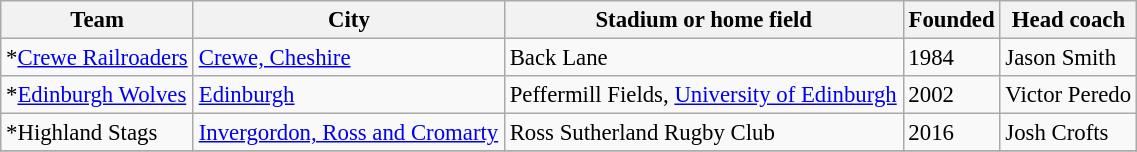<table class="wikitable" style="text-align:center; font-size:95%;width:60%; text-align:left">
<tr>
<th><strong>Team</strong></th>
<th><strong>City</strong></th>
<th><strong>Stadium or home field</strong></th>
<th><strong>Founded</strong></th>
<th><strong>Head coach</strong></th>
</tr>
<tr --->
<td> *<a href='#'>Crewe Railroaders</a></td>
<td> <a href='#'>Crewe, Cheshire</a></td>
<td>Back Lane</td>
<td>1984</td>
<td>Jason Smith</td>
</tr>
<tr --->
<td> *<a href='#'>Edinburgh Wolves</a></td>
<td> <a href='#'>Edinburgh</a></td>
<td>Peffermill Fields, <a href='#'>University of Edinburgh</a></td>
<td>2002</td>
<td>Victor Peredo</td>
</tr>
<tr --->
<td> *Highland Stags</td>
<td> <a href='#'>Invergordon, Ross and Cromarty</a></td>
<td>Ross Sutherland Rugby Club</td>
<td>2016</td>
<td>Josh Crofts</td>
</tr>
<tr --->
</tr>
</table>
